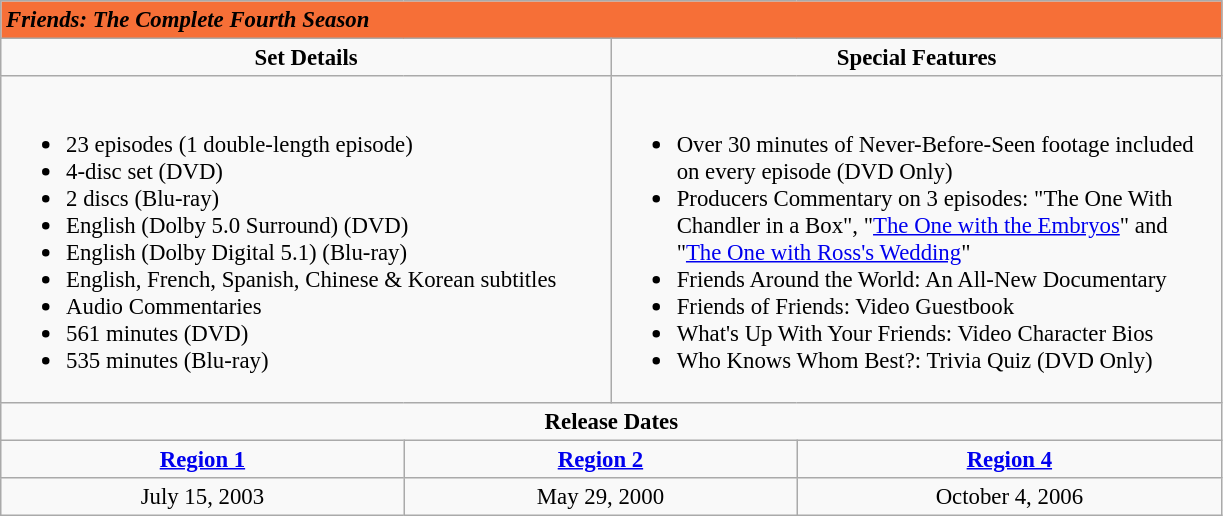<table class="wikitable" style="font-size: 95%;">
<tr style="background: #F66F37;">
<td colspan="6"><span><strong><em>Friends: The Complete Fourth Season</em></strong></span></td>
</tr>
<tr style="vertical-align:top; text-align:center;">
<td style="width:400px;" colspan="3"><strong>Set Details</strong></td>
<td style="width:400px; " colspan="3"><strong>Special Features</strong></td>
</tr>
<tr valign="top">
<td colspan="3"  style="text-align:left; width:400px;"><br><ul><li>23 episodes (1 double-length episode)</li><li>4-disc set (DVD)</li><li>2 discs (Blu-ray)</li><li>English (Dolby 5.0 Surround) (DVD)</li><li>English (Dolby Digital 5.1) (Blu-ray)</li><li>English, French, Spanish, Chinese & Korean subtitles</li><li>Audio Commentaries</li><li>561 minutes (DVD)</li><li>535 minutes (Blu-ray)</li></ul></td>
<td colspan="3"  style="text-align:left; width:400px;"><br><ul><li>Over 30 minutes of Never-Before-Seen footage included on every episode (DVD Only)</li><li>Producers Commentary on 3 episodes: "The One With Chandler in a Box", "<a href='#'>The One with the Embryos</a>" and "<a href='#'>The One with Ross's Wedding</a>"</li><li>Friends Around the World: An All-New Documentary</li><li>Friends of Friends: Video Guestbook</li><li>What's Up With Your Friends: Video Character Bios </li><li>Who Knows Whom Best?: Trivia Quiz (DVD Only) </li></ul></td>
</tr>
<tr>
<td colspan="6" style="text-align:center;"><strong>Release Dates</strong></td>
</tr>
<tr>
<td colspan="2" style="text-align:center;"><strong><a href='#'>Region 1</a></strong></td>
<td colspan="2" style="text-align:center;"><strong><a href='#'>Region 2</a></strong></td>
<td colspan="2" style="text-align:center;"><strong><a href='#'>Region 4</a></strong></td>
</tr>
<tr style="text-align:center;">
<td colspan="2">July 15, 2003</td>
<td colspan="2">May 29, 2000</td>
<td colspan="2">October 4, 2006</td>
</tr>
</table>
